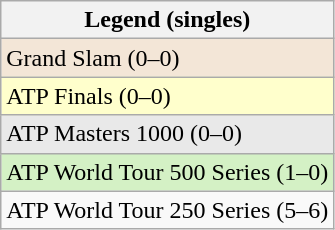<table class="wikitable sortable mw-collapsible mw-collapsed">
<tr>
<th>Legend (singles)</th>
</tr>
<tr style="background:#f3e6d7;">
<td>Grand Slam (0–0)</td>
</tr>
<tr style="background:#ffffcc;">
<td>ATP Finals (0–0)</td>
</tr>
<tr style="background:#e9e9e9;">
<td>ATP Masters 1000 (0–0)</td>
</tr>
<tr style="background:#d4f1c5;">
<td>ATP World Tour 500 Series (1–0)</td>
</tr>
<tr>
<td>ATP World Tour 250 Series (5–6)</td>
</tr>
</table>
